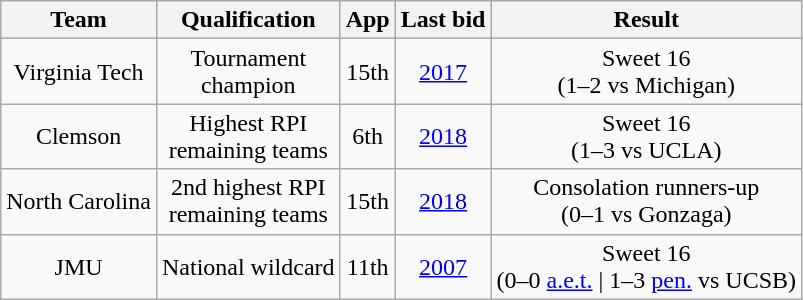<table class="wikitable sortable" style="text-align:center">
<tr>
<th>Team</th>
<th>Qualification</th>
<th>App</th>
<th>Last bid</th>
<th>Result</th>
</tr>
<tr>
<td>Virginia Tech</td>
<td>Tournament<br>champion</td>
<td>15th</td>
<td><a href='#'>2017</a></td>
<td>Sweet 16<br>(1–2 vs Michigan)</td>
</tr>
<tr>
<td>Clemson</td>
<td>Highest RPI<br>remaining teams</td>
<td>6th</td>
<td><a href='#'>2018</a></td>
<td>Sweet 16<br>(1–3 vs UCLA)</td>
</tr>
<tr>
<td>North Carolina</td>
<td>2nd highest RPI<br>remaining teams</td>
<td>15th</td>
<td><a href='#'>2018</a></td>
<td>Consolation runners-up<br>(0–1 vs Gonzaga)</td>
</tr>
<tr>
<td>JMU</td>
<td>National wildcard</td>
<td>11th</td>
<td><a href='#'>2007</a></td>
<td>Sweet 16<br>(0–0 <a href='#'>a.e.t.</a> | 1–3 <a href='#'>pen.</a> vs UCSB)</td>
</tr>
</table>
